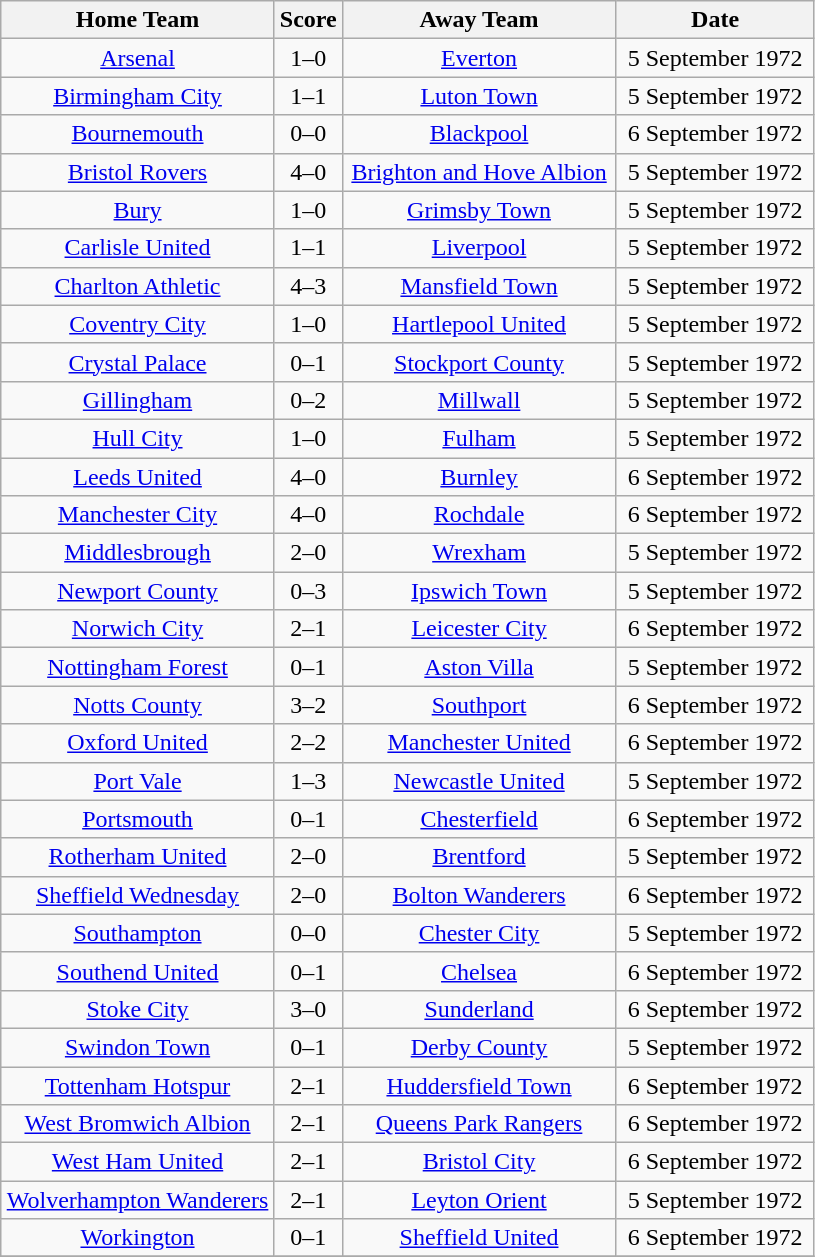<table class="wikitable" style="text-align:center;">
<tr>
<th width=175>Home Team</th>
<th width=20>Score</th>
<th width=175>Away Team</th>
<th width=125>Date</th>
</tr>
<tr>
<td><a href='#'>Arsenal</a></td>
<td>1–0</td>
<td><a href='#'>Everton</a></td>
<td>5 September 1972</td>
</tr>
<tr>
<td><a href='#'>Birmingham City</a></td>
<td>1–1</td>
<td><a href='#'>Luton Town</a></td>
<td>5 September 1972</td>
</tr>
<tr>
<td><a href='#'>Bournemouth</a></td>
<td>0–0</td>
<td><a href='#'>Blackpool</a></td>
<td>6 September 1972</td>
</tr>
<tr>
<td><a href='#'>Bristol Rovers</a></td>
<td>4–0</td>
<td><a href='#'>Brighton and Hove Albion</a></td>
<td>5 September 1972</td>
</tr>
<tr>
<td><a href='#'>Bury</a></td>
<td>1–0</td>
<td><a href='#'>Grimsby Town</a></td>
<td>5 September 1972</td>
</tr>
<tr>
<td><a href='#'>Carlisle United</a></td>
<td>1–1</td>
<td><a href='#'>Liverpool</a></td>
<td>5 September 1972</td>
</tr>
<tr>
<td><a href='#'>Charlton Athletic</a></td>
<td>4–3</td>
<td><a href='#'>Mansfield Town</a></td>
<td>5 September 1972</td>
</tr>
<tr>
<td><a href='#'>Coventry City</a></td>
<td>1–0</td>
<td><a href='#'>Hartlepool United</a></td>
<td>5 September 1972</td>
</tr>
<tr>
<td><a href='#'>Crystal Palace</a></td>
<td>0–1</td>
<td><a href='#'>Stockport County</a></td>
<td>5 September 1972</td>
</tr>
<tr>
<td><a href='#'>Gillingham</a></td>
<td>0–2</td>
<td><a href='#'>Millwall</a></td>
<td>5 September 1972</td>
</tr>
<tr>
<td><a href='#'>Hull City</a></td>
<td>1–0</td>
<td><a href='#'>Fulham</a></td>
<td>5 September 1972</td>
</tr>
<tr>
<td><a href='#'>Leeds United</a></td>
<td>4–0</td>
<td><a href='#'>Burnley</a></td>
<td>6 September 1972</td>
</tr>
<tr>
<td><a href='#'>Manchester City</a></td>
<td>4–0</td>
<td><a href='#'>Rochdale</a></td>
<td>6 September 1972</td>
</tr>
<tr>
<td><a href='#'>Middlesbrough</a></td>
<td>2–0</td>
<td><a href='#'>Wrexham</a></td>
<td>5 September 1972</td>
</tr>
<tr>
<td><a href='#'>Newport County</a></td>
<td>0–3</td>
<td><a href='#'>Ipswich Town</a></td>
<td>5 September 1972</td>
</tr>
<tr>
<td><a href='#'>Norwich City</a></td>
<td>2–1</td>
<td><a href='#'>Leicester City</a></td>
<td>6 September 1972</td>
</tr>
<tr>
<td><a href='#'>Nottingham Forest</a></td>
<td>0–1</td>
<td><a href='#'>Aston Villa</a></td>
<td>5 September 1972</td>
</tr>
<tr>
<td><a href='#'>Notts County</a></td>
<td>3–2</td>
<td><a href='#'>Southport</a></td>
<td>6 September 1972</td>
</tr>
<tr>
<td><a href='#'>Oxford United</a></td>
<td>2–2</td>
<td><a href='#'>Manchester United</a></td>
<td>6 September 1972</td>
</tr>
<tr>
<td><a href='#'>Port Vale</a></td>
<td>1–3</td>
<td><a href='#'>Newcastle United</a></td>
<td>5 September 1972</td>
</tr>
<tr>
<td><a href='#'>Portsmouth</a></td>
<td>0–1</td>
<td><a href='#'>Chesterfield</a></td>
<td>6 September 1972</td>
</tr>
<tr>
<td><a href='#'>Rotherham United</a></td>
<td>2–0</td>
<td><a href='#'>Brentford</a></td>
<td>5 September 1972</td>
</tr>
<tr>
<td><a href='#'>Sheffield Wednesday</a></td>
<td>2–0</td>
<td><a href='#'>Bolton Wanderers</a></td>
<td>6 September 1972</td>
</tr>
<tr>
<td><a href='#'>Southampton</a></td>
<td>0–0</td>
<td><a href='#'>Chester City</a></td>
<td>5 September 1972</td>
</tr>
<tr>
<td><a href='#'>Southend United</a></td>
<td>0–1</td>
<td><a href='#'>Chelsea</a></td>
<td>6 September 1972</td>
</tr>
<tr>
<td><a href='#'>Stoke City</a></td>
<td>3–0</td>
<td><a href='#'>Sunderland</a></td>
<td>6 September 1972</td>
</tr>
<tr>
<td><a href='#'>Swindon Town</a></td>
<td>0–1</td>
<td><a href='#'>Derby County</a></td>
<td>5 September 1972</td>
</tr>
<tr>
<td><a href='#'>Tottenham Hotspur</a></td>
<td>2–1</td>
<td><a href='#'>Huddersfield Town</a></td>
<td>6 September 1972</td>
</tr>
<tr>
<td><a href='#'>West Bromwich Albion</a></td>
<td>2–1</td>
<td><a href='#'>Queens Park Rangers</a></td>
<td>6 September 1972</td>
</tr>
<tr>
<td><a href='#'>West Ham United</a></td>
<td>2–1</td>
<td><a href='#'>Bristol City</a></td>
<td>6 September 1972</td>
</tr>
<tr>
<td><a href='#'>Wolverhampton Wanderers</a></td>
<td>2–1</td>
<td><a href='#'>Leyton Orient</a></td>
<td>5 September 1972</td>
</tr>
<tr>
<td><a href='#'>Workington</a></td>
<td>0–1</td>
<td><a href='#'>Sheffield United</a></td>
<td>6 September 1972</td>
</tr>
<tr>
</tr>
</table>
